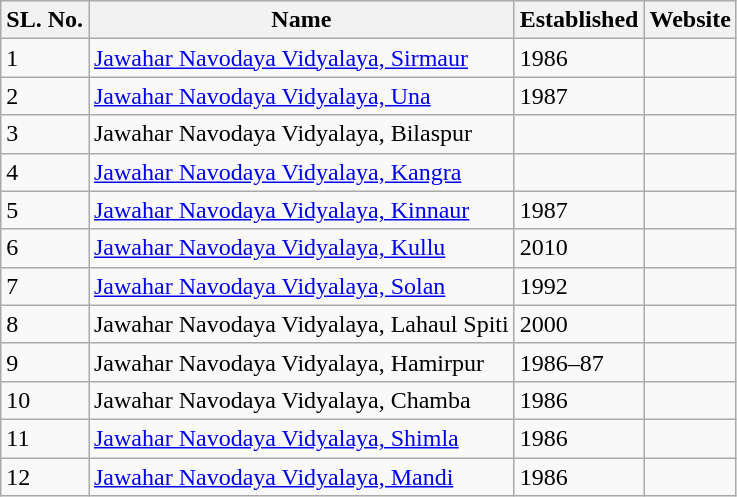<table class="wikitable sortable mw-collapsible">
<tr>
<th>SL. No.</th>
<th>Name</th>
<th>Established</th>
<th>Website</th>
</tr>
<tr>
<td>1</td>
<td><a href='#'>Jawahar Navodaya Vidyalaya, Sirmaur</a></td>
<td>1986</td>
<td></td>
</tr>
<tr>
<td>2</td>
<td><a href='#'>Jawahar Navodaya Vidyalaya, Una</a></td>
<td>1987</td>
<td></td>
</tr>
<tr>
<td>3</td>
<td>Jawahar Navodaya Vidyalaya, Bilaspur</td>
<td></td>
<td></td>
</tr>
<tr>
<td>4</td>
<td><a href='#'>Jawahar Navodaya Vidyalaya, Kangra</a></td>
<td></td>
<td></td>
</tr>
<tr>
<td>5</td>
<td><a href='#'>Jawahar Navodaya Vidyalaya, Kinnaur</a></td>
<td>1987</td>
<td></td>
</tr>
<tr>
<td>6</td>
<td><a href='#'>Jawahar Navodaya Vidyalaya, Kullu</a></td>
<td>2010</td>
<td></td>
</tr>
<tr>
<td>7</td>
<td><a href='#'>Jawahar Navodaya Vidyalaya, Solan</a></td>
<td>1992</td>
<td></td>
</tr>
<tr>
<td>8</td>
<td>Jawahar Navodaya Vidyalaya, Lahaul Spiti</td>
<td>2000</td>
<td></td>
</tr>
<tr>
<td>9</td>
<td>Jawahar Navodaya Vidyalaya, Hamirpur</td>
<td>1986–87</td>
<td></td>
</tr>
<tr>
<td>10</td>
<td>Jawahar Navodaya Vidyalaya, Chamba</td>
<td>1986</td>
<td></td>
</tr>
<tr>
<td>11</td>
<td><a href='#'>Jawahar Navodaya Vidyalaya, Shimla</a></td>
<td>1986</td>
<td></td>
</tr>
<tr>
<td>12</td>
<td><a href='#'>Jawahar Navodaya Vidyalaya, Mandi</a></td>
<td>1986</td>
<td></td>
</tr>
</table>
